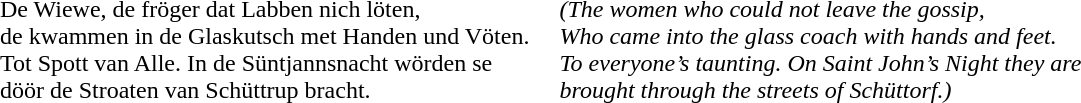<table border="0" cellpadding="10" cellspacing="0">
<tr>
<td><br>De Wiewe, de fröger dat Labben nich löten,<br>
de kwammen in de Glaskutsch met Handen und Vöten.<br>
Tot Spott van Alle. In de Süntjannsnacht wörden se<br>
döör de Stroaten van Schüttrup bracht.</td>
<td><br><em>(The women who could not leave the gossip,</em><br>
<em>Who came into the glass coach with hands and feet.</em><br>
<em>To everyone’s taunting. On Saint John’s Night they are</em><br>
<em>brought through the streets of Schüttorf.)</em></td>
</tr>
<tr>
</tr>
</table>
